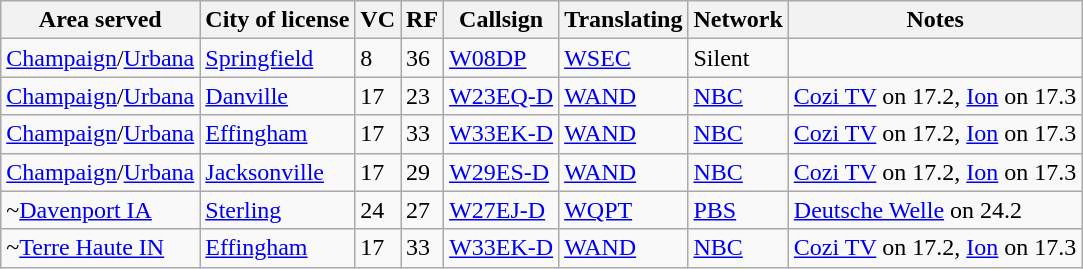<table class="sortable wikitable" style="margin: 1em 1em 1em 0; background: #f9f9f9;">
<tr>
<th>Area served</th>
<th>City of license</th>
<th>VC</th>
<th>RF</th>
<th>Callsign</th>
<th>Translating</th>
<th>Network</th>
<th class="unsortable">Notes</th>
</tr>
<tr style="vertical-align: top; text-align: left;">
<td><a href='#'>Champaign</a>/<a href='#'>Urbana</a></td>
<td><a href='#'>Springfield</a></td>
<td>8</td>
<td>36</td>
<td><a href='#'>W08DP</a></td>
<td><a href='#'>WSEC</a></td>
<td>Silent</td>
<td></td>
</tr>
<tr style="vertical-align: top; text-align: left;">
<td><a href='#'>Champaign</a>/<a href='#'>Urbana</a></td>
<td><a href='#'>Danville</a></td>
<td>17</td>
<td>23</td>
<td><a href='#'>W23EQ-D</a></td>
<td><a href='#'>WAND</a></td>
<td><a href='#'>NBC</a></td>
<td><a href='#'>Cozi TV</a> on 17.2, <a href='#'>Ion</a> on 17.3</td>
</tr>
<tr style="vertical-align: top; text-align: left;">
<td><a href='#'>Champaign</a>/<a href='#'>Urbana</a></td>
<td><a href='#'>Effingham</a></td>
<td>17</td>
<td>33</td>
<td><a href='#'>W33EK-D</a></td>
<td><a href='#'>WAND</a></td>
<td><a href='#'>NBC</a></td>
<td><a href='#'>Cozi TV</a> on 17.2, <a href='#'>Ion</a> on 17.3</td>
</tr>
<tr style="vertical-align: top; text-align: left;">
<td><a href='#'>Champaign</a>/<a href='#'>Urbana</a></td>
<td><a href='#'>Jacksonville</a></td>
<td>17</td>
<td>29</td>
<td><a href='#'>W29ES-D</a></td>
<td><a href='#'>WAND</a></td>
<td><a href='#'>NBC</a></td>
<td><a href='#'>Cozi TV</a> on 17.2, <a href='#'>Ion</a> on 17.3</td>
</tr>
<tr style="vertical-align: top; text-align: left;">
<td>~<a href='#'>Davenport IA</a></td>
<td><a href='#'>Sterling</a></td>
<td>24</td>
<td>27</td>
<td><a href='#'>W27EJ-D</a></td>
<td><a href='#'>WQPT</a></td>
<td><a href='#'>PBS</a></td>
<td><a href='#'>Deutsche Welle</a> on 24.2</td>
</tr>
<tr style="vertical-align: top; text-align: left;">
<td>~<a href='#'>Terre Haute IN</a></td>
<td><a href='#'>Effingham</a></td>
<td>17</td>
<td>33</td>
<td><a href='#'>W33EK-D</a></td>
<td><a href='#'>WAND</a></td>
<td><a href='#'>NBC</a></td>
<td><a href='#'>Cozi TV</a> on 17.2, <a href='#'>Ion</a> on 17.3</td>
</tr>
</table>
